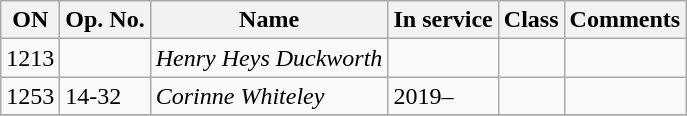<table class="wikitable">
<tr>
<th>ON</th>
<th>Op. No.</th>
<th>Name</th>
<th>In service</th>
<th>Class</th>
<th>Comments</th>
</tr>
<tr>
<td>1213</td>
<td></td>
<td><em>Henry Heys Duckworth</em></td>
<td></td>
<td></td>
<td></td>
</tr>
<tr>
<td>1253</td>
<td>14-32</td>
<td><em>Corinne Whiteley</em></td>
<td>2019–</td>
<td></td>
<td></td>
</tr>
<tr>
</tr>
</table>
